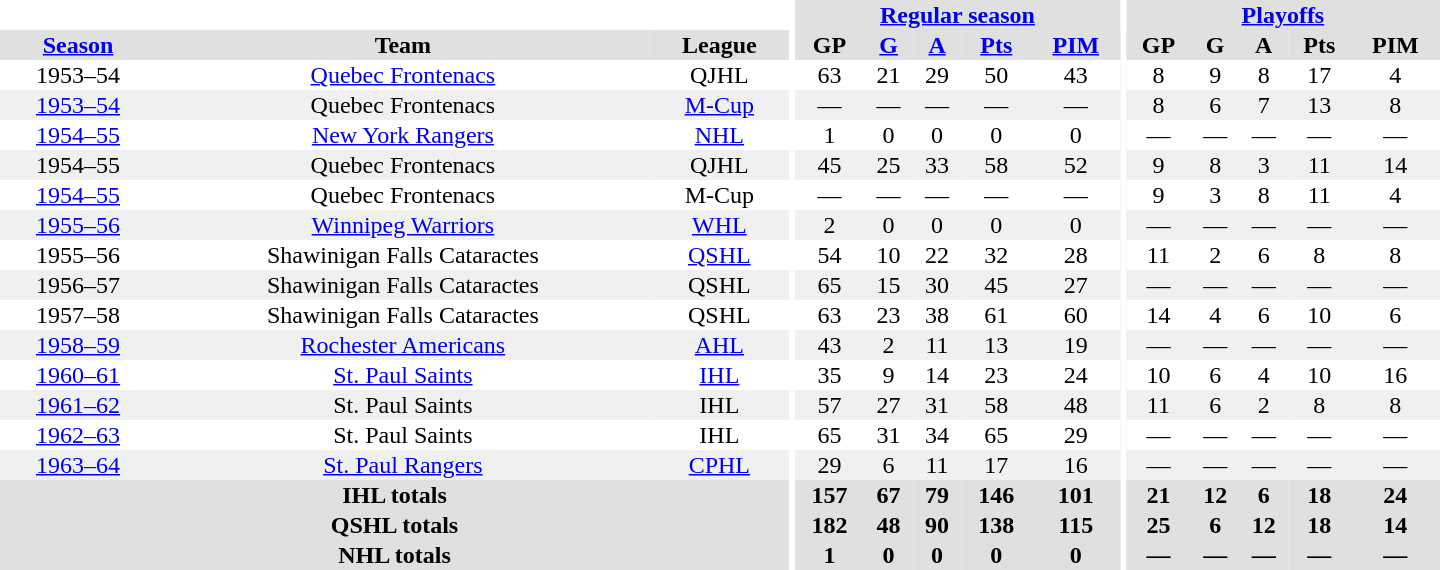<table border="0" cellpadding="1" cellspacing="0" style="text-align:center; width:60em">
<tr bgcolor="#e0e0e0">
<th colspan="3" bgcolor="#ffffff"></th>
<th rowspan="100" bgcolor="#ffffff"></th>
<th colspan="5"><a href='#'>Regular season</a></th>
<th rowspan="100" bgcolor="#ffffff"></th>
<th colspan="5"><a href='#'>Playoffs</a></th>
</tr>
<tr bgcolor="#e0e0e0">
<th><a href='#'>Season</a></th>
<th>Team</th>
<th>League</th>
<th>GP</th>
<th><a href='#'>G</a></th>
<th><a href='#'>A</a></th>
<th><a href='#'>Pts</a></th>
<th><a href='#'>PIM</a></th>
<th>GP</th>
<th>G</th>
<th>A</th>
<th>Pts</th>
<th>PIM</th>
</tr>
<tr>
<td>1953–54</td>
<td><a href='#'>Quebec Frontenacs</a></td>
<td>QJHL</td>
<td>63</td>
<td>21</td>
<td>29</td>
<td>50</td>
<td>43</td>
<td>8</td>
<td>9</td>
<td>8</td>
<td>17</td>
<td>4</td>
</tr>
<tr bgcolor="#f0f0f0">
<td><a href='#'>1953–54</a></td>
<td>Quebec Frontenacs</td>
<td><a href='#'>M-Cup</a></td>
<td>—</td>
<td>—</td>
<td>—</td>
<td>—</td>
<td>—</td>
<td>8</td>
<td>6</td>
<td>7</td>
<td>13</td>
<td>8</td>
</tr>
<tr>
<td><a href='#'>1954–55</a></td>
<td><a href='#'>New York Rangers</a></td>
<td><a href='#'>NHL</a></td>
<td>1</td>
<td>0</td>
<td>0</td>
<td>0</td>
<td>0</td>
<td>—</td>
<td>—</td>
<td>—</td>
<td>—</td>
<td>—</td>
</tr>
<tr bgcolor="#f0f0f0">
<td>1954–55</td>
<td>Quebec Frontenacs</td>
<td>QJHL</td>
<td>45</td>
<td>25</td>
<td>33</td>
<td>58</td>
<td>52</td>
<td>9</td>
<td>8</td>
<td>3</td>
<td>11</td>
<td>14</td>
</tr>
<tr>
<td><a href='#'>1954–55</a></td>
<td>Quebec Frontenacs</td>
<td>M-Cup</td>
<td>—</td>
<td>—</td>
<td>—</td>
<td>—</td>
<td>—</td>
<td>9</td>
<td>3</td>
<td>8</td>
<td>11</td>
<td>4</td>
</tr>
<tr bgcolor="#f0f0f0">
<td><a href='#'>1955–56</a></td>
<td><a href='#'>Winnipeg Warriors</a></td>
<td><a href='#'>WHL</a></td>
<td>2</td>
<td>0</td>
<td>0</td>
<td>0</td>
<td>0</td>
<td>—</td>
<td>—</td>
<td>—</td>
<td>—</td>
<td>—</td>
</tr>
<tr>
<td>1955–56</td>
<td>Shawinigan Falls Cataractes</td>
<td><a href='#'>QSHL</a></td>
<td>54</td>
<td>10</td>
<td>22</td>
<td>32</td>
<td>28</td>
<td>11</td>
<td>2</td>
<td>6</td>
<td>8</td>
<td>8</td>
</tr>
<tr bgcolor="#f0f0f0">
<td>1956–57</td>
<td>Shawinigan Falls Cataractes</td>
<td>QSHL</td>
<td>65</td>
<td>15</td>
<td>30</td>
<td>45</td>
<td>27</td>
<td>—</td>
<td>—</td>
<td>—</td>
<td>—</td>
<td>—</td>
</tr>
<tr>
<td>1957–58</td>
<td>Shawinigan Falls Cataractes</td>
<td>QSHL</td>
<td>63</td>
<td>23</td>
<td>38</td>
<td>61</td>
<td>60</td>
<td>14</td>
<td>4</td>
<td>6</td>
<td>10</td>
<td>6</td>
</tr>
<tr bgcolor="#f0f0f0">
<td><a href='#'>1958–59</a></td>
<td><a href='#'>Rochester Americans</a></td>
<td><a href='#'>AHL</a></td>
<td>43</td>
<td>2</td>
<td>11</td>
<td>13</td>
<td>19</td>
<td>—</td>
<td>—</td>
<td>—</td>
<td>—</td>
<td>—</td>
</tr>
<tr>
<td><a href='#'>1960–61</a></td>
<td><a href='#'>St. Paul Saints</a></td>
<td><a href='#'>IHL</a></td>
<td>35</td>
<td>9</td>
<td>14</td>
<td>23</td>
<td>24</td>
<td>10</td>
<td>6</td>
<td>4</td>
<td>10</td>
<td>16</td>
</tr>
<tr bgcolor="#f0f0f0">
<td><a href='#'>1961–62</a></td>
<td>St. Paul Saints</td>
<td>IHL</td>
<td>57</td>
<td>27</td>
<td>31</td>
<td>58</td>
<td>48</td>
<td>11</td>
<td>6</td>
<td>2</td>
<td>8</td>
<td>8</td>
</tr>
<tr>
<td><a href='#'>1962–63</a></td>
<td>St. Paul Saints</td>
<td>IHL</td>
<td>65</td>
<td>31</td>
<td>34</td>
<td>65</td>
<td>29</td>
<td>—</td>
<td>—</td>
<td>—</td>
<td>—</td>
<td>—</td>
</tr>
<tr bgcolor="#f0f0f0">
<td><a href='#'>1963–64</a></td>
<td><a href='#'>St. Paul Rangers</a></td>
<td><a href='#'>CPHL</a></td>
<td>29</td>
<td>6</td>
<td>11</td>
<td>17</td>
<td>16</td>
<td>—</td>
<td>—</td>
<td>—</td>
<td>—</td>
<td>—</td>
</tr>
<tr bgcolor="#e0e0e0">
<th colspan="3">IHL totals</th>
<th>157</th>
<th>67</th>
<th>79</th>
<th>146</th>
<th>101</th>
<th>21</th>
<th>12</th>
<th>6</th>
<th>18</th>
<th>24</th>
</tr>
<tr bgcolor="#e0e0e0">
<th colspan="3">QSHL totals</th>
<th>182</th>
<th>48</th>
<th>90</th>
<th>138</th>
<th>115</th>
<th>25</th>
<th>6</th>
<th>12</th>
<th>18</th>
<th>14</th>
</tr>
<tr bgcolor="#e0e0e0">
<th colspan="3">NHL totals</th>
<th>1</th>
<th>0</th>
<th>0</th>
<th>0</th>
<th>0</th>
<th>—</th>
<th>—</th>
<th>—</th>
<th>—</th>
<th>—</th>
</tr>
</table>
